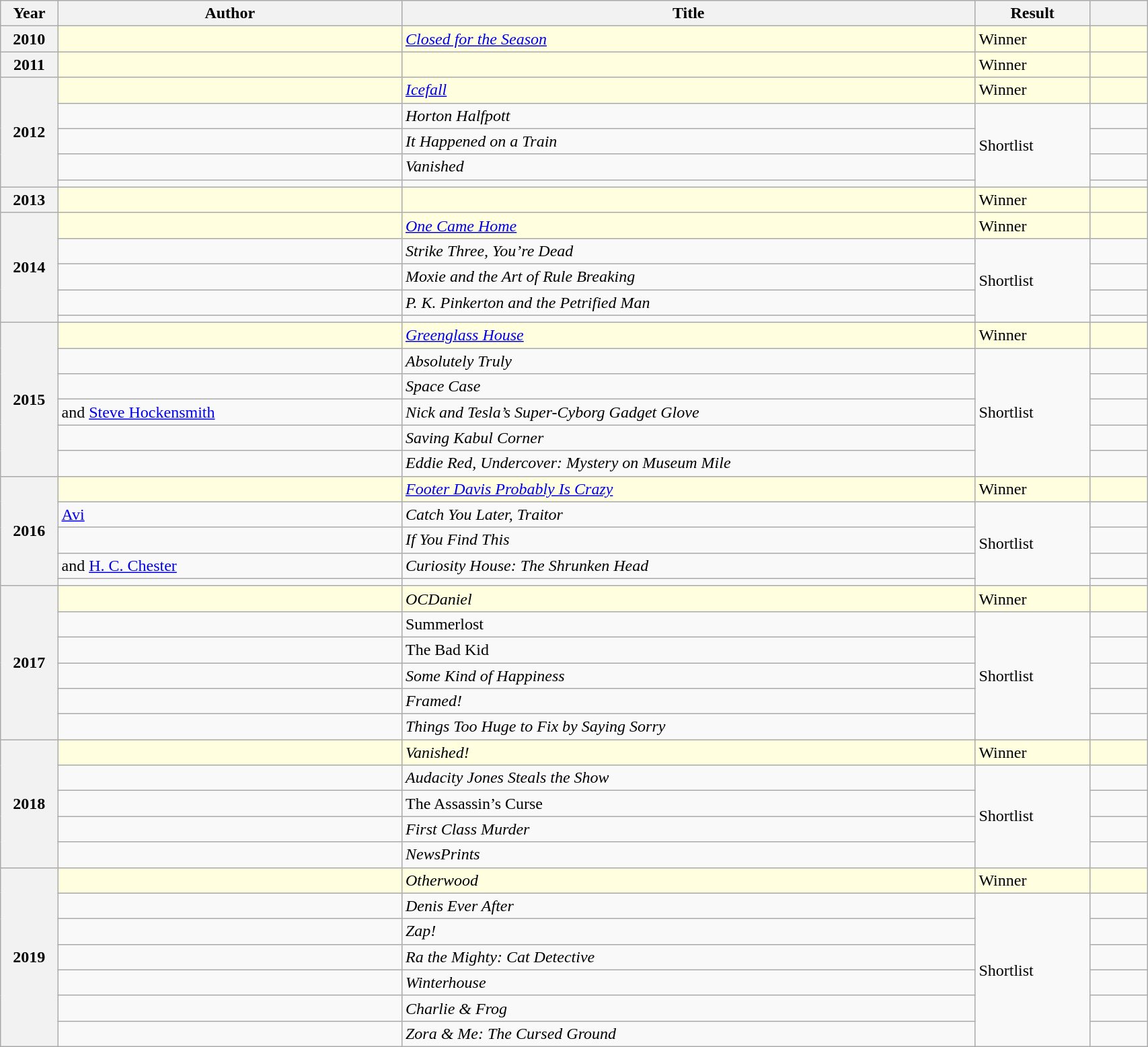<table class="wikitable sortable mw-collapsible" style="width:90%">
<tr>
<th scope="col" width="5%">Year</th>
<th scope="col" width="30%">Author</th>
<th scope="col" width="50%">Title</th>
<th scope="col" width="10%">Result</th>
<th scope="col" width="5%"></th>
</tr>
<tr style="background:lightyellow;">
<th>2010</th>
<td></td>
<td><a href='#'><em>Closed for the Season</em></a></td>
<td>Winner</td>
<td></td>
</tr>
<tr style="background:lightyellow;">
<th>2011</th>
<td></td>
<td><em></em></td>
<td>Winner</td>
<td></td>
</tr>
<tr style="background:lightyellow;">
<th rowspan="5">2012</th>
<td></td>
<td><a href='#'><em>Icefall</em></a></td>
<td>Winner</td>
<td></td>
</tr>
<tr>
<td></td>
<td><em>Horton Halfpott</em></td>
<td rowspan="4">Shortlist</td>
<td></td>
</tr>
<tr>
<td></td>
<td><em>It Happened on a Train</em></td>
<td></td>
</tr>
<tr>
<td></td>
<td><em>Vanished</em></td>
<td></td>
</tr>
<tr>
<td></td>
<td><em></em></td>
<td></td>
</tr>
<tr style="background:lightyellow;">
<th>2013</th>
<td></td>
<td><em></em></td>
<td>Winner</td>
<td></td>
</tr>
<tr style="background:lightyellow;">
<th rowspan="5">2014</th>
<td></td>
<td><em><a href='#'>One Came Home</a></em></td>
<td>Winner</td>
<td></td>
</tr>
<tr>
<td></td>
<td><em>Strike Three, You’re Dead</em></td>
<td rowspan="4">Shortlist</td>
<td></td>
</tr>
<tr>
<td></td>
<td><em>Moxie and the Art of Rule Breaking</em></td>
<td></td>
</tr>
<tr>
<td></td>
<td><em>P. K. Pinkerton and the Petrified Man</em></td>
<td></td>
</tr>
<tr>
<td></td>
<td><em></em></td>
<td></td>
</tr>
<tr style="background:lightyellow;">
<th rowspan="6">2015</th>
<td></td>
<td><em><a href='#'>Greenglass House</a></em></td>
<td>Winner</td>
<td></td>
</tr>
<tr>
<td></td>
<td><em>Absolutely Truly</em></td>
<td rowspan="5">Shortlist</td>
<td></td>
</tr>
<tr>
<td></td>
<td><em>Space Case</em></td>
<td></td>
</tr>
<tr>
<td> and <a href='#'>Steve Hockensmith</a></td>
<td><em>Nick and Tesla’s Super-Cyborg Gadget Glove</em></td>
<td></td>
</tr>
<tr>
<td></td>
<td><em>Saving Kabul Corner</em></td>
<td></td>
</tr>
<tr>
<td></td>
<td><em>Eddie Red, Undercover: Mystery on Museum Mile</em></td>
<td></td>
</tr>
<tr style="background:lightyellow;">
<th rowspan="5">2016</th>
<td></td>
<td><em><a href='#'>Footer Davis Probably Is Crazy</a></em></td>
<td>Winner</td>
<td></td>
</tr>
<tr>
<td><a href='#'>Avi</a></td>
<td><em>Catch You Later, Traitor</em></td>
<td rowspan="4">Shortlist</td>
<td></td>
</tr>
<tr>
<td></td>
<td><em>If You Find This</em></td>
<td></td>
</tr>
<tr>
<td> and <a href='#'>H. C. Chester</a></td>
<td><em>Curiosity House: The Shrunken Head</em></td>
<td></td>
</tr>
<tr>
<td></td>
<td></td>
<td></td>
</tr>
<tr style="background:lightyellow;">
<th rowspan="6">2017</th>
<td></td>
<td><em>OCDaniel</em></td>
<td>Winner</td>
<td></td>
</tr>
<tr>
<td></td>
<td>Summerlost</td>
<td rowspan="5">Shortlist</td>
<td></td>
</tr>
<tr>
<td></td>
<td>The Bad Kid</td>
<td></td>
</tr>
<tr>
<td></td>
<td><em>Some Kind of Happiness</em></td>
<td></td>
</tr>
<tr>
<td></td>
<td><em>Framed!</em></td>
<td></td>
</tr>
<tr>
<td></td>
<td><em>Things Too Huge to Fix by Saying Sorry</em></td>
<td></td>
</tr>
<tr style="background:lightyellow;">
<th rowspan="5">2018</th>
<td></td>
<td><em>Vanished!</em></td>
<td>Winner</td>
<td></td>
</tr>
<tr>
<td></td>
<td><em>Audacity Jones Steals the Show</em></td>
<td rowspan="4">Shortlist</td>
<td></td>
</tr>
<tr>
<td></td>
<td>The Assassin’s Curse</td>
<td></td>
</tr>
<tr>
<td></td>
<td><em>First Class Murder</em></td>
<td></td>
</tr>
<tr>
<td></td>
<td><em>NewsPrints</em></td>
<td></td>
</tr>
<tr style="background:lightyellow;">
<th rowspan="7">2019</th>
<td></td>
<td><em>Otherwood</em></td>
<td>Winner</td>
<td></td>
</tr>
<tr>
<td></td>
<td><em>Denis Ever After</em></td>
<td rowspan="6">Shortlist</td>
<td></td>
</tr>
<tr>
<td></td>
<td><em>Zap!</em></td>
<td></td>
</tr>
<tr>
<td></td>
<td><em>Ra the Mighty: Cat Detective</em></td>
<td></td>
</tr>
<tr>
<td></td>
<td><em>Winterhouse</em></td>
<td></td>
</tr>
<tr>
<td></td>
<td><em>Charlie & Frog</em></td>
<td></td>
</tr>
<tr>
<td></td>
<td><em>Zora & Me: The Cursed Ground</em></td>
<td></td>
</tr>
</table>
